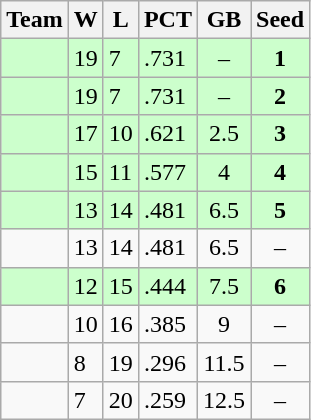<table class=wikitable>
<tr>
<th>Team</th>
<th>W</th>
<th>L</th>
<th>PCT</th>
<th>GB</th>
<th>Seed</th>
</tr>
<tr bgcolor=#ccffcc>
<td></td>
<td>19</td>
<td>7</td>
<td>.731</td>
<td style="text-align:center;">–</td>
<td style="text-align:center;"><strong>1</strong></td>
</tr>
<tr bgcolor=#ccffcc>
<td></td>
<td>19</td>
<td>7</td>
<td>.731</td>
<td style="text-align:center;">–</td>
<td style="text-align:center;"><strong>2</strong></td>
</tr>
<tr bgcolor=#ccffcc>
<td></td>
<td>17</td>
<td>10</td>
<td>.621</td>
<td style="text-align:center;">2.5</td>
<td style="text-align:center;"><strong>3</strong></td>
</tr>
<tr bgcolor=#ccffcc>
<td></td>
<td>15</td>
<td>11</td>
<td>.577</td>
<td style="text-align:center;">4</td>
<td style="text-align:center;"><strong>4</strong></td>
</tr>
<tr bgcolor=#ccffcc>
<td></td>
<td>13</td>
<td>14</td>
<td>.481</td>
<td style="text-align:center;">6.5</td>
<td style="text-align:center;"><strong>5</strong></td>
</tr>
<tr>
<td></td>
<td>13</td>
<td>14</td>
<td>.481</td>
<td style="text-align:center;">6.5</td>
<td style="text-align:center;">–</td>
</tr>
<tr bgcolor=#ccffcc>
<td></td>
<td>12</td>
<td>15</td>
<td>.444</td>
<td style="text-align:center;">7.5</td>
<td style="text-align:center;"><strong>6</strong></td>
</tr>
<tr>
<td></td>
<td>10</td>
<td>16</td>
<td>.385</td>
<td style="text-align:center;">9</td>
<td style="text-align:center;">–</td>
</tr>
<tr>
<td></td>
<td>8</td>
<td>19</td>
<td>.296</td>
<td style="text-align:center;">11.5</td>
<td style="text-align:center;">–</td>
</tr>
<tr>
<td></td>
<td>7</td>
<td>20</td>
<td>.259</td>
<td style="text-align:center;">12.5</td>
<td style="text-align:center;">–</td>
</tr>
</table>
